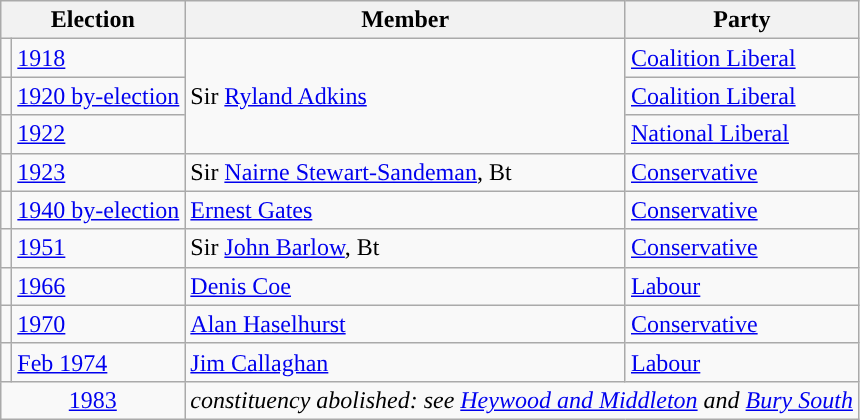<table class="wikitable">
<tr>
<th colspan="2">Election</th>
<th>Member</th>
<th>Party</th>
</tr>
<tr>
<td style="color:inherit;background-color: "></td>
<td><a href='#'>1918</a></td>
<td rowspan="3">Sir <a href='#'>Ryland Adkins</a></td>
<td><a href='#'>Coalition Liberal</a></td>
</tr>
<tr>
<td style="color:inherit;background-color: "></td>
<td><a href='#'>1920 by-election</a></td>
<td><a href='#'>Coalition Liberal</a></td>
</tr>
<tr>
<td style="color:inherit;background-color: "></td>
<td><a href='#'>1922</a></td>
<td><a href='#'>National Liberal</a></td>
</tr>
<tr>
<td style="color:inherit;background-color: "></td>
<td><a href='#'>1923</a></td>
<td>Sir <a href='#'>Nairne Stewart-Sandeman</a>, Bt</td>
<td><a href='#'>Conservative</a></td>
</tr>
<tr>
<td style="color:inherit;background-color: "></td>
<td><a href='#'>1940 by-election</a></td>
<td><a href='#'>Ernest Gates</a></td>
<td><a href='#'>Conservative</a></td>
</tr>
<tr>
<td style="color:inherit;background-color: "></td>
<td><a href='#'>1951</a></td>
<td>Sir <a href='#'>John Barlow</a>, Bt</td>
<td><a href='#'>Conservative</a></td>
</tr>
<tr>
<td style="color:inherit;background-color: "></td>
<td><a href='#'>1966</a></td>
<td><a href='#'>Denis Coe</a></td>
<td><a href='#'>Labour</a></td>
</tr>
<tr>
<td style="color:inherit;background-color: "></td>
<td><a href='#'>1970</a></td>
<td><a href='#'>Alan Haselhurst</a></td>
<td><a href='#'>Conservative</a></td>
</tr>
<tr>
<td style="color:inherit;background-color: "></td>
<td><a href='#'>Feb 1974</a></td>
<td><a href='#'>Jim Callaghan</a></td>
<td><a href='#'>Labour</a></td>
</tr>
<tr>
<td colspan="2" align="center"><a href='#'>1983</a></td>
<td colspan="2"><em>constituency abolished: see <a href='#'>Heywood and Middleton</a> and <a href='#'>Bury South</a></em></td>
</tr>
</table>
